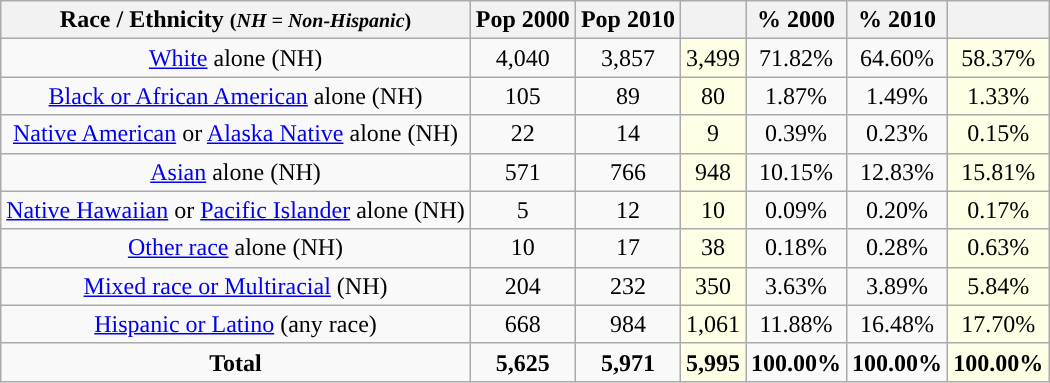<table class="wikitable" style="text-align:center;">
<tr>
<th>Race / Ethnicity <small>(<em>NH = Non-Hispanic</em>)</small></th>
<th>Pop 2000</th>
<th>Pop 2010</th>
<th></th>
<th>% 2000</th>
<th>% 2010</th>
<th></th>
</tr>
<tr>
<td><a href='#'>White</a> alone (NH)</td>
<td>4,040</td>
<td>3,857</td>
<td style='background: #ffffe6;'>3,499</td>
<td>71.82%</td>
<td>64.60%</td>
<td style='background: #ffffe6;'>58.37%</td>
</tr>
<tr>
<td><a href='#'>Black or African American</a> alone (NH)</td>
<td>105</td>
<td>89</td>
<td style='background: #ffffe6;'>80</td>
<td>1.87%</td>
<td>1.49%</td>
<td style='background: #ffffe6;'>1.33%</td>
</tr>
<tr>
<td><a href='#'>Native American</a> or <a href='#'>Alaska Native</a> alone (NH)</td>
<td>22</td>
<td>14</td>
<td style='background: #ffffe6;'>9</td>
<td>0.39%</td>
<td>0.23%</td>
<td style='background: #ffffe6;'>0.15%</td>
</tr>
<tr>
<td><a href='#'>Asian</a> alone (NH)</td>
<td>571</td>
<td>766</td>
<td style='background: #ffffe6;'>948</td>
<td>10.15%</td>
<td>12.83%</td>
<td style='background: #ffffe6;'>15.81%</td>
</tr>
<tr>
<td><a href='#'>Native Hawaiian</a> or <a href='#'>Pacific Islander</a> alone (NH)</td>
<td>5</td>
<td>12</td>
<td style='background: #ffffe6;'>10</td>
<td>0.09%</td>
<td>0.20%</td>
<td style='background: #ffffe6;'>0.17%</td>
</tr>
<tr>
<td><a href='#'>Other race</a> alone (NH)</td>
<td>10</td>
<td>17</td>
<td style='background: #ffffe6;'>38</td>
<td>0.18%</td>
<td>0.28%</td>
<td style='background: #ffffe6;'>0.63%</td>
</tr>
<tr>
<td><a href='#'>Mixed race or Multiracial</a> (NH)</td>
<td>204</td>
<td>232</td>
<td style='background: #ffffe6;'>350</td>
<td>3.63%</td>
<td>3.89%</td>
<td style='background: #ffffe6;'>5.84%</td>
</tr>
<tr>
<td><a href='#'>Hispanic or Latino</a> (any race)</td>
<td>668</td>
<td>984</td>
<td style='background: #ffffe6;'>1,061</td>
<td>11.88%</td>
<td>16.48%</td>
<td style='background: #ffffe6;'>17.70%</td>
</tr>
<tr>
<td><strong>Total</strong></td>
<td><strong>5,625</strong></td>
<td><strong>5,971</strong></td>
<td style='background: #ffffe6;'><strong>5,995</strong></td>
<td><strong>100.00%</strong></td>
<td><strong>100.00%</strong></td>
<td style='background: #ffffe6;'><strong>100.00%</strong></td>
</tr>
</table>
